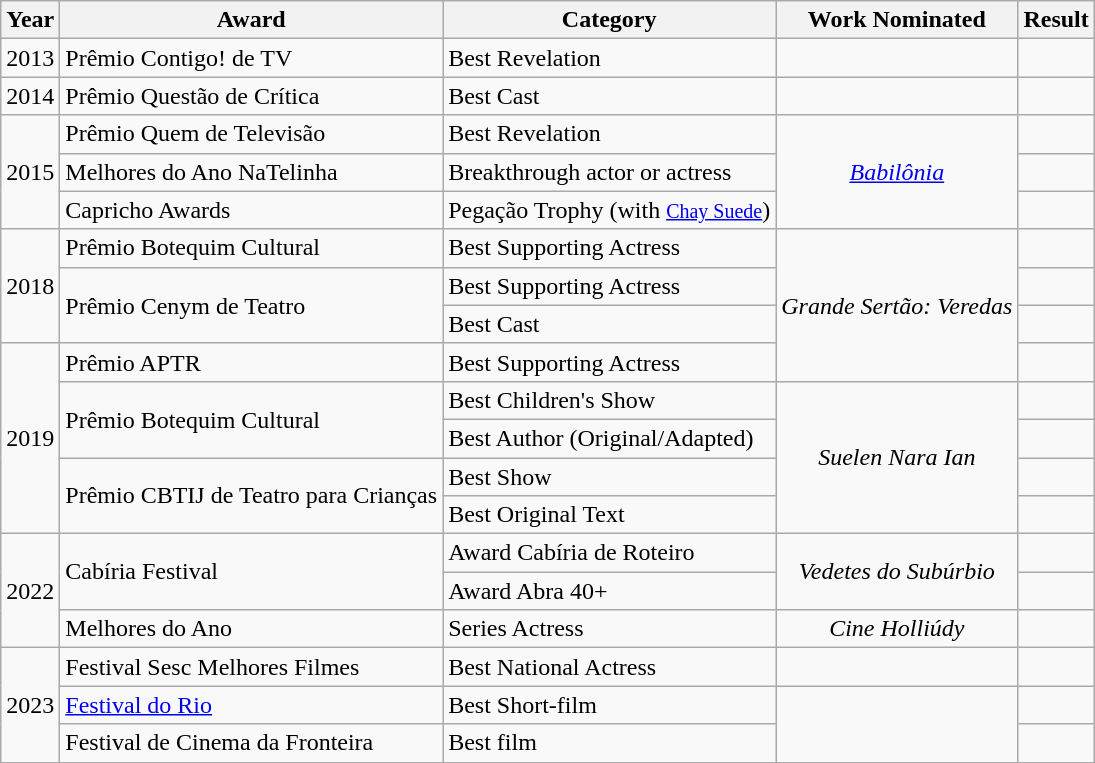<table class="wikitable">
<tr>
<th>Year</th>
<th>Award</th>
<th>Category</th>
<th>Work Nominated</th>
<th>Result</th>
</tr>
<tr>
<td>2013</td>
<td>Prêmio Contigo! de TV</td>
<td>Best Revelation</td>
<td></td>
<td></td>
</tr>
<tr>
<td>2014</td>
<td>Prêmio Questão de Crítica</td>
<td>Best Cast</td>
<td></td>
<td></td>
</tr>
<tr>
<td rowspan="3">2015</td>
<td>Prêmio Quem de Televisão</td>
<td>Best Revelation</td>
<td rowspan="3" style="text-align:center;"><em><a href='#'>Babilônia</a></em></td>
<td></td>
</tr>
<tr>
<td>Melhores do Ano NaTelinha</td>
<td>Breakthrough actor or actress</td>
<td></td>
</tr>
<tr>
<td>Capricho Awards</td>
<td>Pegação Trophy (with <small><a href='#'>Chay Suede</a></small>)</td>
<td></td>
</tr>
<tr>
<td rowspan="3">2018</td>
<td>Prêmio Botequim Cultural</td>
<td>Best Supporting Actress</td>
<td rowspan="4" style="text-align:center;"><em>Grande Sertão: Veredas</em></td>
<td></td>
</tr>
<tr>
<td rowspan="2">Prêmio Cenym de Teatro</td>
<td>Best Supporting Actress</td>
<td></td>
</tr>
<tr>
<td>Best Cast</td>
<td></td>
</tr>
<tr>
<td rowspan="5">2019</td>
<td>Prêmio APTR</td>
<td>Best Supporting Actress</td>
<td></td>
</tr>
<tr>
<td rowspan="2">Prêmio Botequim Cultural</td>
<td>Best Children's Show</td>
<td rowspan="4" style="text-align:center;"><em>Suelen Nara Ian</em></td>
<td></td>
</tr>
<tr>
<td>Best Author (Original/Adapted)</td>
<td></td>
</tr>
<tr>
<td rowspan="2">Prêmio CBTIJ de Teatro para Crianças</td>
<td>Best Show</td>
<td></td>
</tr>
<tr>
<td>Best Original Text</td>
<td></td>
</tr>
<tr>
<td rowspan="3">2022</td>
<td rowspan="2">Cabíria Festival</td>
<td>Award Cabíria de Roteiro</td>
<td rowspan="2" style="text-align:center;"><em>Vedetes do Subúrbio</em></td>
<td></td>
</tr>
<tr>
<td>Award Abra 40+</td>
<td></td>
</tr>
<tr>
<td>Melhores do Ano</td>
<td>Series Actress</td>
<td rowspan="1" style="text-align:center;"><em>Cine Holliúdy</em></td>
<td></td>
</tr>
<tr>
<td rowspan="3">2023</td>
<td>Festival Sesc Melhores Filmes</td>
<td>Best National Actress</td>
<td></td>
<td></td>
</tr>
<tr>
<td><a href='#'>Festival do Rio</a></td>
<td>Best Short-film </td>
<td rowspan="2"></td>
<td></td>
</tr>
<tr>
<td>Festival de Cinema da Fronteira</td>
<td>Best film </td>
<td></td>
</tr>
</table>
